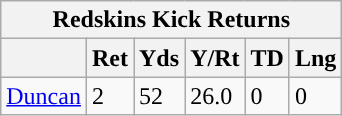<table class="wikitable">
<tr>
<th colspan="6">Redskins Kick Returns</th>
</tr>
<tr>
<th></th>
<th>Ret</th>
<th>Yds</th>
<th>Y/Rt</th>
<th>TD</th>
<th>Lng</th>
</tr>
<tr>
<td><a href='#'>Duncan</a></td>
<td>2</td>
<td>52</td>
<td>26.0</td>
<td>0</td>
<td>0</td>
</tr>
</table>
